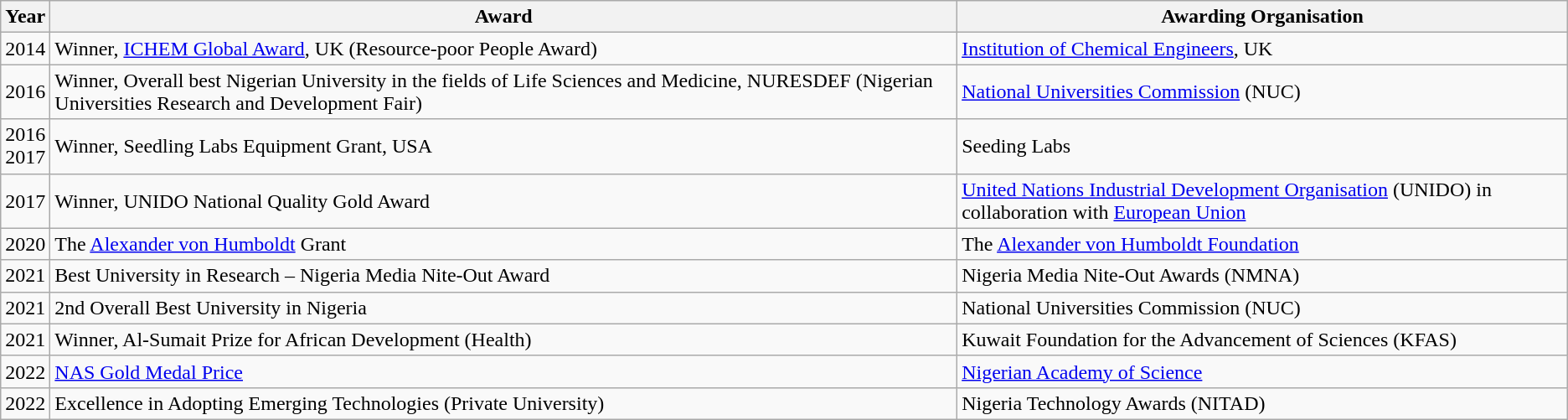<table class="wikitable">
<tr>
<th>Year</th>
<th>Award</th>
<th>Awarding Organisation</th>
</tr>
<tr>
<td>2014</td>
<td>Winner, <a href='#'>ICHEM Global Award</a>, UK (Resource-poor People Award)</td>
<td><a href='#'>Institution of Chemical Engineers</a>, UK</td>
</tr>
<tr>
<td>2016</td>
<td>Winner, Overall best Nigerian University in the fields of Life Sciences and Medicine, NURESDEF (Nigerian Universities Research and Development Fair)</td>
<td><a href='#'>National Universities Commission</a> (NUC)</td>
</tr>
<tr>
<td>2016<br>2017</td>
<td>Winner, Seedling Labs Equipment Grant, USA</td>
<td>Seeding Labs</td>
</tr>
<tr>
<td>2017</td>
<td>Winner, UNIDO National Quality Gold Award</td>
<td><a href='#'>United Nations Industrial Development Organisation</a> (UNIDO) in collaboration with <a href='#'>European Union</a></td>
</tr>
<tr>
<td>2020</td>
<td>The <a href='#'>Alexander von Humboldt</a> Grant</td>
<td>The <a href='#'>Alexander von Humboldt Foundation</a></td>
</tr>
<tr>
<td>2021</td>
<td>Best University in Research – Nigeria Media Nite-Out Award</td>
<td>Nigeria Media Nite-Out Awards (NMNA)</td>
</tr>
<tr>
<td>2021</td>
<td>2nd Overall Best University in Nigeria</td>
<td>National Universities Commission (NUC)</td>
</tr>
<tr>
<td>2021</td>
<td>Winner, Al-Sumait Prize for African Development (Health)</td>
<td>Kuwait Foundation for the Advancement of Sciences (KFAS)</td>
</tr>
<tr>
<td>2022</td>
<td><a href='#'>NAS Gold Medal Price</a></td>
<td><a href='#'>Nigerian Academy of Science</a></td>
</tr>
<tr>
<td>2022</td>
<td>Excellence in Adopting Emerging Technologies (Private University)</td>
<td>Nigeria Technology Awards (NITAD)</td>
</tr>
</table>
